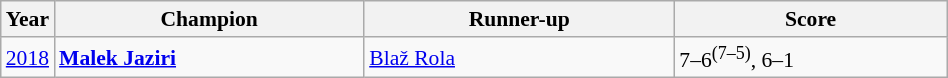<table class="wikitable" style="font-size:90%">
<tr>
<th>Year</th>
<th style="width:200px;">Champion</th>
<th style="width:200px;">Runner-up</th>
<th style="width:175px;">Score</th>
</tr>
<tr>
<td><a href='#'>2018</a></td>
<td> <strong><a href='#'>Malek Jaziri</a></strong></td>
<td> <a href='#'>Blaž Rola</a></td>
<td>7–6<sup>(7–5)</sup>, 6–1</td>
</tr>
</table>
